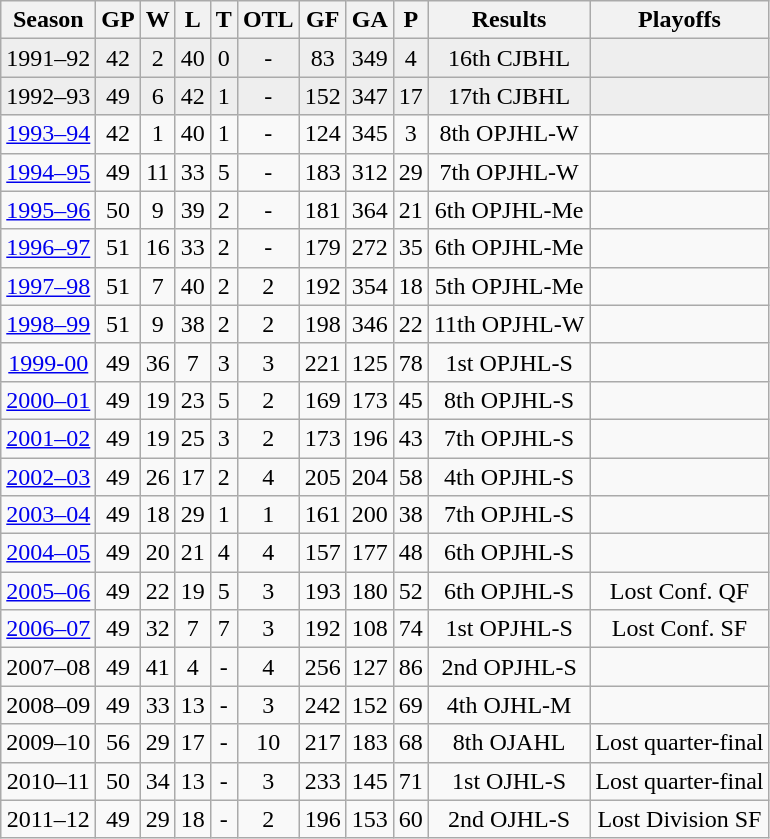<table class="wikitable">
<tr>
<th>Season</th>
<th>GP</th>
<th>W</th>
<th>L</th>
<th>T</th>
<th>OTL</th>
<th>GF</th>
<th>GA</th>
<th>P</th>
<th>Results</th>
<th>Playoffs</th>
</tr>
<tr align="center" bgcolor="#eeeeee">
<td>1991–92</td>
<td>42</td>
<td>2</td>
<td>40</td>
<td>0</td>
<td>-</td>
<td>83</td>
<td>349</td>
<td>4</td>
<td>16th CJBHL</td>
<td></td>
</tr>
<tr align="center" bgcolor="#eeeeee">
<td>1992–93</td>
<td>49</td>
<td>6</td>
<td>42</td>
<td>1</td>
<td>-</td>
<td>152</td>
<td>347</td>
<td>17</td>
<td>17th CJBHL</td>
<td></td>
</tr>
<tr align="center">
<td><a href='#'>1993–94</a></td>
<td>42</td>
<td>1</td>
<td>40</td>
<td>1</td>
<td>-</td>
<td>124</td>
<td>345</td>
<td>3</td>
<td>8th OPJHL-W</td>
<td></td>
</tr>
<tr align="center">
<td><a href='#'>1994–95</a></td>
<td>49</td>
<td>11</td>
<td>33</td>
<td>5</td>
<td>-</td>
<td>183</td>
<td>312</td>
<td>29</td>
<td>7th OPJHL-W</td>
<td></td>
</tr>
<tr align="center">
<td><a href='#'>1995–96</a></td>
<td>50</td>
<td>9</td>
<td>39</td>
<td>2</td>
<td>-</td>
<td>181</td>
<td>364</td>
<td>21</td>
<td>6th OPJHL-Me</td>
<td></td>
</tr>
<tr align="center">
<td><a href='#'>1996–97</a></td>
<td>51</td>
<td>16</td>
<td>33</td>
<td>2</td>
<td>-</td>
<td>179</td>
<td>272</td>
<td>35</td>
<td>6th OPJHL-Me</td>
<td></td>
</tr>
<tr align="center">
<td><a href='#'>1997–98</a></td>
<td>51</td>
<td>7</td>
<td>40</td>
<td>2</td>
<td>2</td>
<td>192</td>
<td>354</td>
<td>18</td>
<td>5th OPJHL-Me</td>
<td></td>
</tr>
<tr align="center">
<td><a href='#'>1998–99</a></td>
<td>51</td>
<td>9</td>
<td>38</td>
<td>2</td>
<td>2</td>
<td>198</td>
<td>346</td>
<td>22</td>
<td>11th OPJHL-W</td>
<td></td>
</tr>
<tr align="center">
<td><a href='#'>1999-00</a></td>
<td>49</td>
<td>36</td>
<td>7</td>
<td>3</td>
<td>3</td>
<td>221</td>
<td>125</td>
<td>78</td>
<td>1st OPJHL-S</td>
<td></td>
</tr>
<tr align="center">
<td><a href='#'>2000–01</a></td>
<td>49</td>
<td>19</td>
<td>23</td>
<td>5</td>
<td>2</td>
<td>169</td>
<td>173</td>
<td>45</td>
<td>8th OPJHL-S</td>
<td></td>
</tr>
<tr align="center">
<td><a href='#'>2001–02</a></td>
<td>49</td>
<td>19</td>
<td>25</td>
<td>3</td>
<td>2</td>
<td>173</td>
<td>196</td>
<td>43</td>
<td>7th OPJHL-S</td>
<td></td>
</tr>
<tr align="center">
<td><a href='#'>2002–03</a></td>
<td>49</td>
<td>26</td>
<td>17</td>
<td>2</td>
<td>4</td>
<td>205</td>
<td>204</td>
<td>58</td>
<td>4th OPJHL-S</td>
<td></td>
</tr>
<tr align="center">
<td><a href='#'>2003–04</a></td>
<td>49</td>
<td>18</td>
<td>29</td>
<td>1</td>
<td>1</td>
<td>161</td>
<td>200</td>
<td>38</td>
<td>7th OPJHL-S</td>
<td></td>
</tr>
<tr align="center">
<td><a href='#'>2004–05</a></td>
<td>49</td>
<td>20</td>
<td>21</td>
<td>4</td>
<td>4</td>
<td>157</td>
<td>177</td>
<td>48</td>
<td>6th OPJHL-S</td>
<td></td>
</tr>
<tr align="center">
<td><a href='#'>2005–06</a></td>
<td>49</td>
<td>22</td>
<td>19</td>
<td>5</td>
<td>3</td>
<td>193</td>
<td>180</td>
<td>52</td>
<td>6th OPJHL-S</td>
<td>Lost Conf. QF</td>
</tr>
<tr align="center">
<td><a href='#'>2006–07</a></td>
<td>49</td>
<td>32</td>
<td>7</td>
<td>7</td>
<td>3</td>
<td>192</td>
<td>108</td>
<td>74</td>
<td>1st OPJHL-S</td>
<td>Lost Conf. SF</td>
</tr>
<tr align="center">
<td>2007–08</td>
<td>49</td>
<td>41</td>
<td>4</td>
<td>-</td>
<td>4</td>
<td>256</td>
<td>127</td>
<td>86</td>
<td>2nd OPJHL-S</td>
<td></td>
</tr>
<tr align="center">
<td>2008–09</td>
<td>49</td>
<td>33</td>
<td>13</td>
<td>-</td>
<td>3</td>
<td>242</td>
<td>152</td>
<td>69</td>
<td>4th OJHL-M</td>
<td></td>
</tr>
<tr align="center">
<td>2009–10</td>
<td>56</td>
<td>29</td>
<td>17</td>
<td>-</td>
<td>10</td>
<td>217</td>
<td>183</td>
<td>68</td>
<td>8th OJAHL</td>
<td>Lost quarter-final</td>
</tr>
<tr align="center">
<td>2010–11</td>
<td>50</td>
<td>34</td>
<td>13</td>
<td>-</td>
<td>3</td>
<td>233</td>
<td>145</td>
<td>71</td>
<td>1st OJHL-S</td>
<td>Lost quarter-final</td>
</tr>
<tr align="center">
<td>2011–12</td>
<td>49</td>
<td>29</td>
<td>18</td>
<td>-</td>
<td>2</td>
<td>196</td>
<td>153</td>
<td>60</td>
<td>2nd OJHL-S</td>
<td>Lost Division SF</td>
</tr>
</table>
